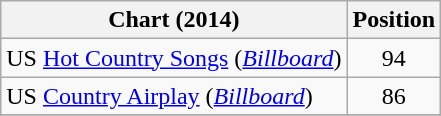<table class="wikitable sortable">
<tr>
<th scope="col">Chart (2014)</th>
<th scope="col">Position</th>
</tr>
<tr>
<td>US <a href='#'>Hot Country Songs</a> (<em><a href='#'>Billboard</a></em>)</td>
<td align="center">94</td>
</tr>
<tr>
<td>US <a href='#'>Country Airplay</a> (<em><a href='#'>Billboard</a></em>)</td>
<td align="center">86</td>
</tr>
<tr>
</tr>
</table>
